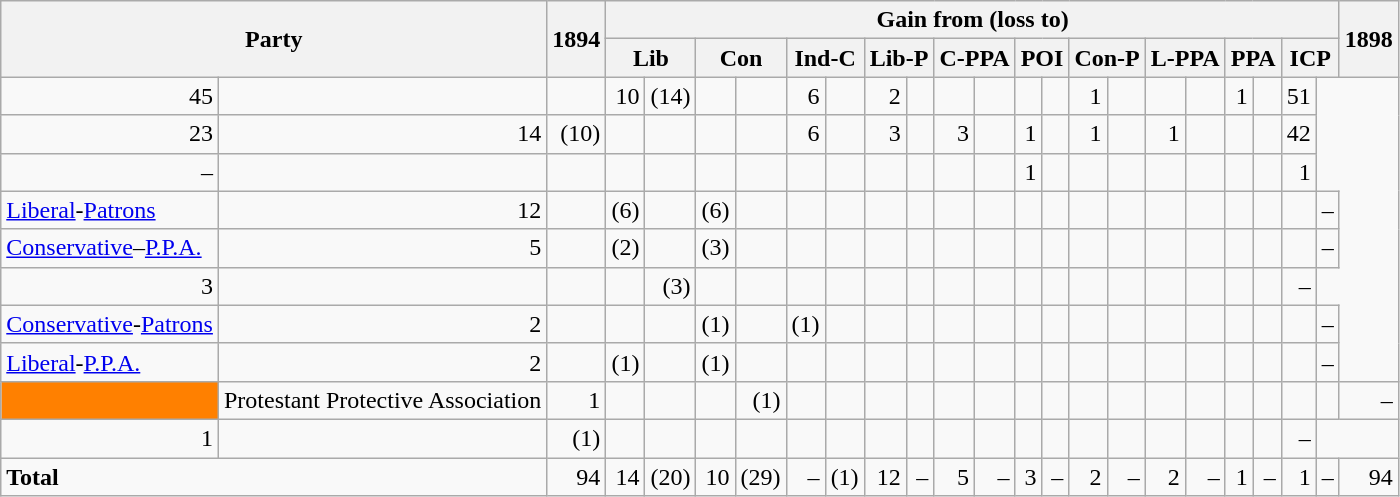<table class="wikitable" style="text-align:right">
<tr>
<th rowspan="2" colspan="2">Party</th>
<th rowspan="2" style="width:1em;">1894</th>
<th colspan="20">Gain from (loss to)</th>
<th rowspan="2" style="width:1em;">1898</th>
</tr>
<tr>
<th colspan="2">Lib</th>
<th colspan="2">Con</th>
<th colspan="2">Ind-C</th>
<th colspan="2">Lib-P</th>
<th colspan="2">C-PPA</th>
<th colspan="2">POI</th>
<th colspan="2">Con-P</th>
<th colspan="2">L-PPA</th>
<th colspan="2">PPA</th>
<th colspan="2">ICP</th>
</tr>
<tr>
<td>45</td>
<td></td>
<td></td>
<td>10</td>
<td>(14)</td>
<td></td>
<td></td>
<td>6</td>
<td></td>
<td>2</td>
<td></td>
<td></td>
<td></td>
<td></td>
<td></td>
<td>1</td>
<td></td>
<td></td>
<td></td>
<td>1</td>
<td></td>
<td>51</td>
</tr>
<tr>
<td>23</td>
<td>14</td>
<td>(10)</td>
<td></td>
<td></td>
<td></td>
<td></td>
<td>6</td>
<td></td>
<td>3</td>
<td></td>
<td>3</td>
<td></td>
<td>1</td>
<td></td>
<td>1</td>
<td></td>
<td>1</td>
<td></td>
<td></td>
<td></td>
<td>42</td>
</tr>
<tr>
<td>–</td>
<td></td>
<td></td>
<td></td>
<td></td>
<td></td>
<td></td>
<td></td>
<td></td>
<td></td>
<td></td>
<td></td>
<td></td>
<td>1</td>
<td></td>
<td></td>
<td></td>
<td></td>
<td></td>
<td></td>
<td></td>
<td>1</td>
</tr>
<tr>
<td style="text-align:left;"><a href='#'>Liberal</a>-<a href='#'>Patrons</a></td>
<td>12</td>
<td></td>
<td>(6)</td>
<td></td>
<td>(6)</td>
<td></td>
<td></td>
<td></td>
<td></td>
<td></td>
<td></td>
<td></td>
<td></td>
<td></td>
<td></td>
<td></td>
<td></td>
<td></td>
<td></td>
<td></td>
<td></td>
<td>–</td>
</tr>
<tr>
<td style="text-align:left;"><a href='#'>Conservative</a>–<a href='#'>P.P.A.</a></td>
<td>5</td>
<td></td>
<td>(2)</td>
<td></td>
<td>(3)</td>
<td></td>
<td></td>
<td></td>
<td></td>
<td></td>
<td></td>
<td></td>
<td></td>
<td></td>
<td></td>
<td></td>
<td></td>
<td></td>
<td></td>
<td></td>
<td></td>
<td>–</td>
</tr>
<tr>
<td>3</td>
<td></td>
<td></td>
<td></td>
<td>(3)</td>
<td></td>
<td></td>
<td></td>
<td></td>
<td></td>
<td></td>
<td></td>
<td></td>
<td></td>
<td></td>
<td></td>
<td></td>
<td></td>
<td></td>
<td></td>
<td></td>
<td>–</td>
</tr>
<tr>
<td style="text-align:left;"><a href='#'>Conservative</a>-<a href='#'>Patrons</a></td>
<td>2</td>
<td></td>
<td></td>
<td></td>
<td>(1)</td>
<td></td>
<td>(1)</td>
<td></td>
<td></td>
<td></td>
<td></td>
<td></td>
<td></td>
<td></td>
<td></td>
<td></td>
<td></td>
<td></td>
<td></td>
<td></td>
<td></td>
<td>–</td>
</tr>
<tr>
<td style="text-align:left;"><a href='#'>Liberal</a>-<a href='#'>P.P.A.</a></td>
<td>2</td>
<td></td>
<td>(1)</td>
<td></td>
<td>(1)</td>
<td></td>
<td></td>
<td></td>
<td></td>
<td></td>
<td></td>
<td></td>
<td></td>
<td></td>
<td></td>
<td></td>
<td></td>
<td></td>
<td></td>
<td></td>
<td></td>
<td>–</td>
</tr>
<tr>
<td style="background-color:#FF8000;"></td>
<td style="text-align:left;">Protestant Protective Association</td>
<td>1</td>
<td></td>
<td></td>
<td></td>
<td>(1)</td>
<td></td>
<td></td>
<td></td>
<td></td>
<td></td>
<td></td>
<td></td>
<td></td>
<td></td>
<td></td>
<td></td>
<td></td>
<td></td>
<td></td>
<td></td>
<td></td>
<td>–</td>
</tr>
<tr>
<td>1</td>
<td></td>
<td>(1)</td>
<td></td>
<td></td>
<td></td>
<td></td>
<td></td>
<td></td>
<td></td>
<td></td>
<td></td>
<td></td>
<td></td>
<td></td>
<td></td>
<td></td>
<td></td>
<td></td>
<td></td>
<td></td>
<td>–</td>
</tr>
<tr>
<td colspan="2" style="text-align:left;"><strong>Total</strong></td>
<td>94</td>
<td>14</td>
<td>(20)</td>
<td>10</td>
<td>(29)</td>
<td>–</td>
<td>(1)</td>
<td>12</td>
<td>–</td>
<td>5</td>
<td>–</td>
<td>3</td>
<td>–</td>
<td>2</td>
<td>–</td>
<td>2</td>
<td>–</td>
<td>1</td>
<td>–</td>
<td>1</td>
<td>–</td>
<td>94</td>
</tr>
</table>
